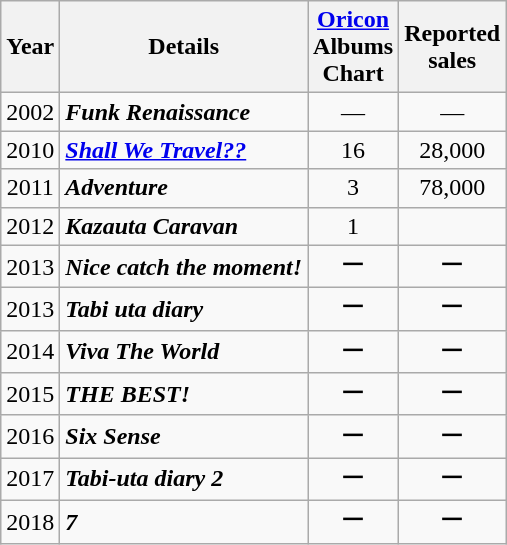<table class="wikitable">
<tr>
<th rowspan="1">Year</th>
<th rowspan="1">Details</th>
<th colspan="1"><a href='#'>Oricon</a><br>Albums<br>Chart<br></th>
<th colspan="1">Reported<br>sales<br></th>
</tr>
<tr>
<td align="center">2002</td>
<td><strong><em>Funk Renaissance</em></strong><br></td>
<td align="center">—</td>
<td align="center">—</td>
</tr>
<tr>
<td align="center">2010</td>
<td><strong><em><a href='#'>Shall We Travel??</a></em></strong><br></td>
<td align="center">16</td>
<td align="center">28,000</td>
</tr>
<tr>
<td align="center">2011</td>
<td><strong><em>Adventure</em></strong><br></td>
<td align="center">3</td>
<td align="center">78,000</td>
</tr>
<tr>
<td align="center">2012</td>
<td><strong><em>Kazauta Caravan</em></strong><br></td>
<td align="center">1</td>
<td align="center"></td>
</tr>
<tr>
<td align="center">2013</td>
<td><strong><em>Nice catch the moment!</em></strong><br></td>
<td align="center">ー</td>
<td align="center">ー</td>
</tr>
<tr>
<td align="center">2013</td>
<td><strong><em>Tabi uta diary</em></strong><br></td>
<td align="center">ー</td>
<td align="center">ー</td>
</tr>
<tr>
<td align="center">2014</td>
<td><strong><em>Viva The World</em></strong><br></td>
<td align="center">ー</td>
<td align="center">ー</td>
</tr>
<tr>
<td align="center">2015</td>
<td><strong><em>THE BEST!</em></strong><br></td>
<td align="center">ー</td>
<td align="center">ー</td>
</tr>
<tr>
<td align="center">2016</td>
<td><strong><em>Six Sense</em></strong><br></td>
<td align="center">ー</td>
<td align="center">ー</td>
</tr>
<tr>
<td align="center">2017</td>
<td><strong><em>Tabi-uta diary 2</em></strong><br></td>
<td align="center">ー</td>
<td align="center">ー</td>
</tr>
<tr>
<td align="center">2018</td>
<td><strong><em>7</em></strong><br></td>
<td align="center">ー</td>
<td align="center">ー</td>
</tr>
</table>
